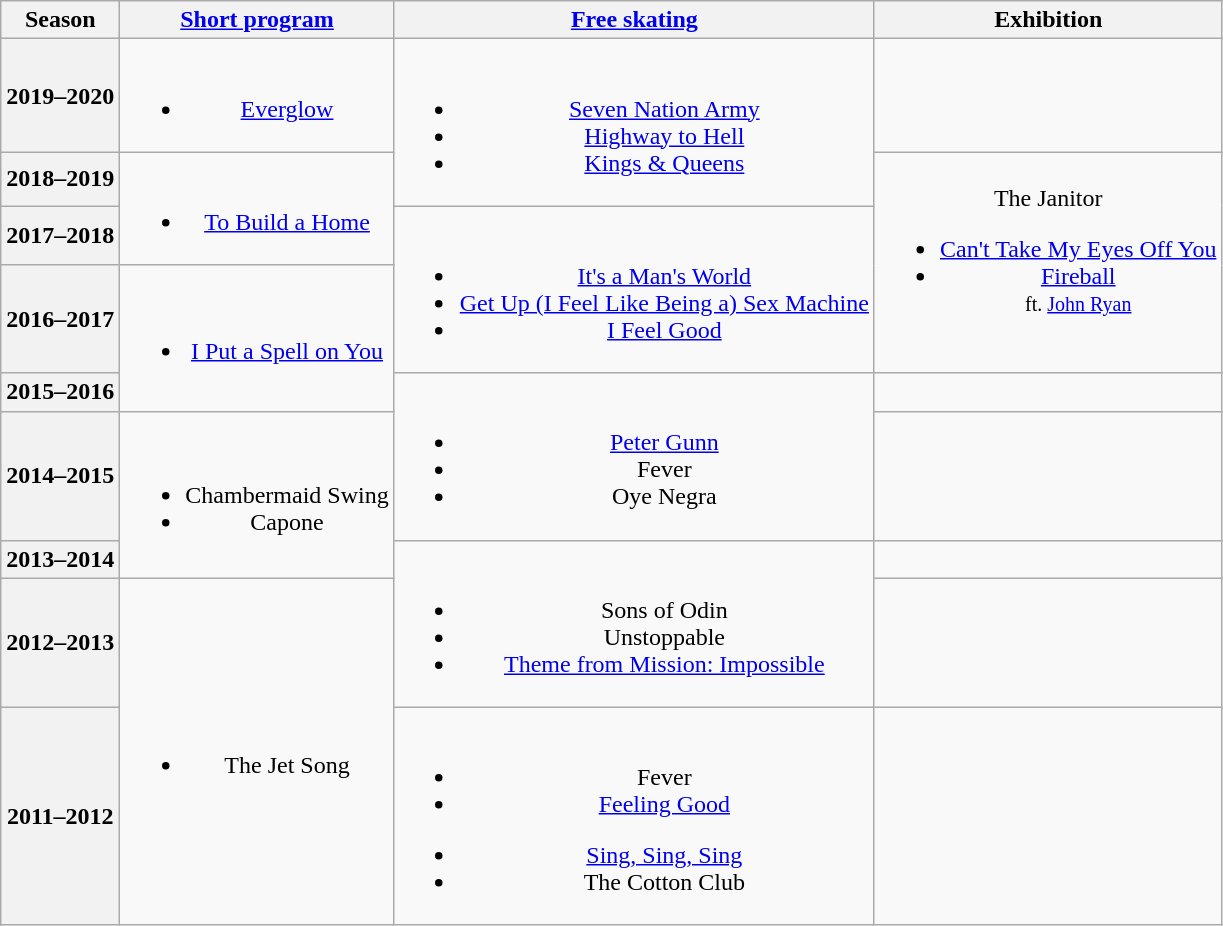<table class=wikitable style=text-align:center>
<tr>
<th>Season</th>
<th><a href='#'>Short program</a></th>
<th><a href='#'>Free skating</a></th>
<th>Exhibition</th>
</tr>
<tr>
<th>2019–2020</th>
<td><br><ul><li><a href='#'>Everglow</a> <br></li></ul></td>
<td rowspan=2><br><ul><li><a href='#'>Seven Nation Army</a><br></li><li><a href='#'>Highway to Hell</a> <br></li><li><a href='#'>Kings & Queens</a><br></li></ul></td>
<td></td>
</tr>
<tr>
<th>2018–2019</th>
<td rowspan=2><br><ul><li><a href='#'>To Build a Home</a> <br></li></ul></td>
<td rowspan=3>The Janitor<br><ul><li><a href='#'>Can't Take My Eyes Off You</a> <br></li><li><a href='#'>Fireball</a> <br><small>ft. <a href='#'>John Ryan</a></small></li></ul></td>
</tr>
<tr>
<th>2017–2018 <br></th>
<td rowspan=2><br><ul><li><a href='#'>It's a Man's World</a> <br></li><li><a href='#'>Get Up (I Feel Like Being a) Sex Machine</a> <br></li><li><a href='#'>I Feel Good</a> <br></li></ul></td>
</tr>
<tr>
<th>2016–2017 <br></th>
<td rowspan=2><br><ul><li><a href='#'>I Put a Spell on You</a> <br></li></ul></td>
</tr>
<tr>
<th>2015–2016 <br></th>
<td rowspan=2><br><ul><li><a href='#'>Peter Gunn</a> <br></li><li>Fever <br></li><li>Oye Negra <br></li></ul></td>
<td></td>
</tr>
<tr>
<th>2014–2015 <br></th>
<td rowspan=2><br><ul><li>Chambermaid Swing <br></li><li>Capone <br></li></ul></td>
<td></td>
</tr>
<tr>
<th>2013–2014 <br></th>
<td rowspan=2><br><ul><li>Sons of Odin <br></li><li>Unstoppable <br></li><li><a href='#'>Theme from Mission: Impossible</a> <br></li></ul></td>
<td></td>
</tr>
<tr>
<th>2012–2013 <br></th>
<td rowspan=2><br><ul><li>The Jet Song <br></li></ul></td>
<td></td>
</tr>
<tr>
<th>2011–2012 <br></th>
<td><br><ul><li>Fever</li><li><a href='#'>Feeling Good</a> </li></ul><ul><li><a href='#'>Sing, Sing, Sing</a> <br></li><li>The Cotton Club <br></li></ul></td>
<td></td>
</tr>
</table>
